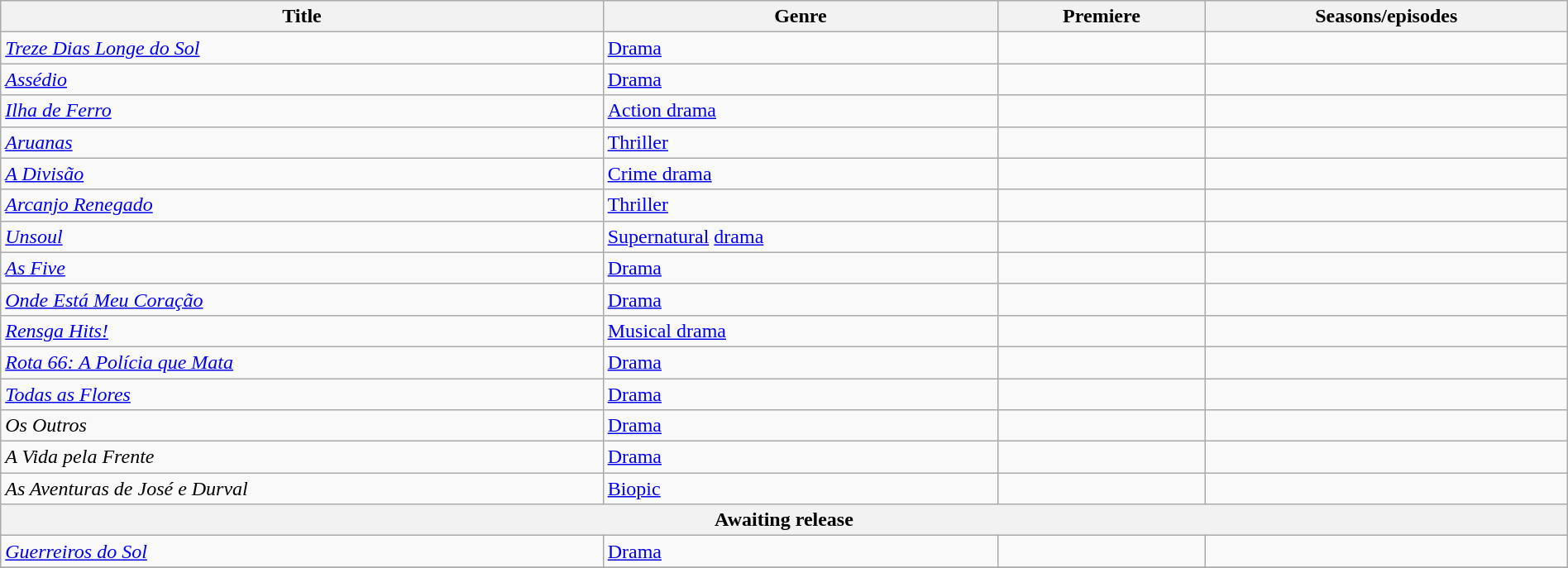<table class="wikitable sortable" style="width:100%;">
<tr>
<th>Title</th>
<th>Genre</th>
<th>Premiere</th>
<th>Seasons/episodes</th>
</tr>
<tr>
<td><em><a href='#'>Treze Dias Longe do Sol</a></em></td>
<td><a href='#'>Drama</a></td>
<td></td>
<td></td>
</tr>
<tr>
<td><em><a href='#'>Assédio</a></em></td>
<td><a href='#'>Drama</a></td>
<td></td>
<td></td>
</tr>
<tr>
<td><em><a href='#'>Ilha de Ferro</a></em></td>
<td><a href='#'>Action drama</a></td>
<td></td>
<td></td>
</tr>
<tr>
<td><em><a href='#'>Aruanas</a></em></td>
<td><a href='#'>Thriller</a></td>
<td></td>
<td></td>
</tr>
<tr>
<td><em><a href='#'>A Divisão</a></em></td>
<td><a href='#'>Crime drama</a></td>
<td></td>
<td></td>
</tr>
<tr>
<td><em><a href='#'>Arcanjo Renegado</a></em></td>
<td><a href='#'>Thriller</a></td>
<td></td>
<td></td>
</tr>
<tr>
<td><em><a href='#'>Unsoul</a></em></td>
<td><a href='#'>Supernatural</a> <a href='#'>drama</a></td>
<td></td>
<td></td>
</tr>
<tr>
<td><em><a href='#'>As Five</a></em></td>
<td><a href='#'>Drama</a></td>
<td></td>
<td></td>
</tr>
<tr>
<td><em><a href='#'>Onde Está Meu Coração</a></em></td>
<td><a href='#'>Drama</a></td>
<td></td>
<td></td>
</tr>
<tr>
<td><em><a href='#'>Rensga Hits!</a></em></td>
<td><a href='#'>Musical drama</a></td>
<td></td>
<td></td>
</tr>
<tr>
<td><em><a href='#'>Rota 66: A Polícia que Mata</a></em></td>
<td><a href='#'>Drama</a></td>
<td></td>
<td></td>
</tr>
<tr>
<td><em><a href='#'>Todas as Flores</a></em></td>
<td><a href='#'>Drama</a></td>
<td></td>
<td></td>
</tr>
<tr>
<td><em>Os Outros</em></td>
<td><a href='#'>Drama</a></td>
<td></td>
<td></td>
</tr>
<tr>
<td><em>A Vida pela Frente</em></td>
<td><a href='#'>Drama</a></td>
<td></td>
<td></td>
</tr>
<tr>
<td><em>As Aventuras de José e Durval</em></td>
<td><a href='#'>Biopic</a></td>
<td></td>
<td></td>
</tr>
<tr>
<th data-sort-value="zzz" colspan="6">Awaiting release </th>
</tr>
<tr>
<td><em><a href='#'>Guerreiros do Sol</a></em></td>
<td><a href='#'>Drama</a></td>
<td></td>
<td></td>
</tr>
<tr>
</tr>
</table>
